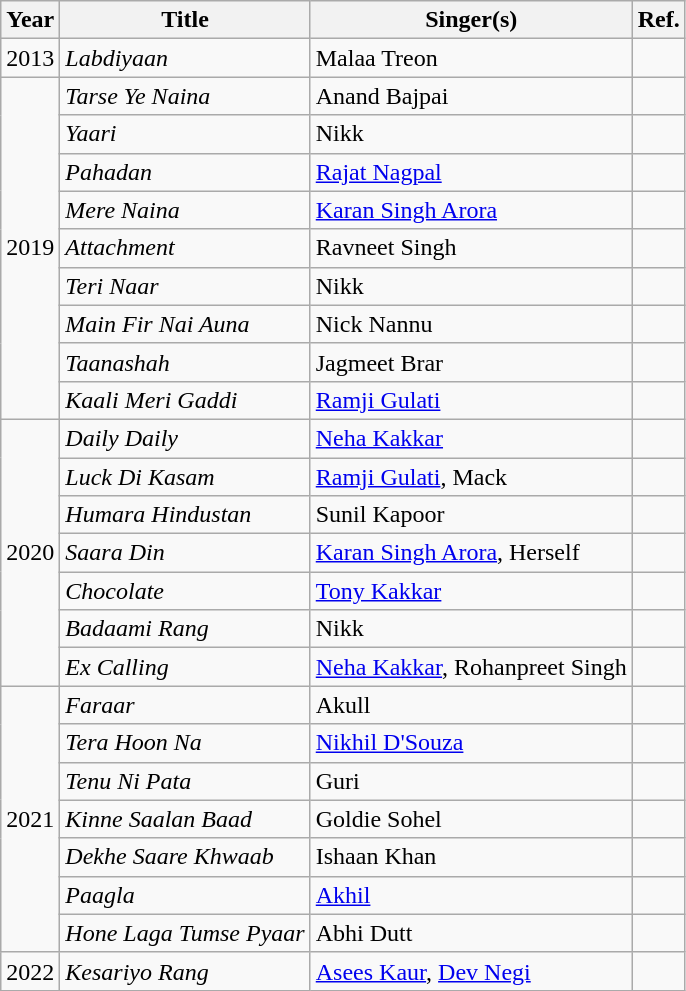<table class="wikitable ">
<tr style="text-align:center;">
<th>Year</th>
<th>Title</th>
<th>Singer(s)</th>
<th>Ref.</th>
</tr>
<tr>
<td>2013</td>
<td><em>Labdiyaan</em></td>
<td>Malaa Treon</td>
<td></td>
</tr>
<tr>
<td rowspan="9">2019</td>
<td><em>Tarse Ye Naina</em></td>
<td>Anand Bajpai</td>
<td></td>
</tr>
<tr>
<td><em>Yaari</em></td>
<td>Nikk</td>
<td></td>
</tr>
<tr>
<td><em>Pahadan</em></td>
<td><a href='#'>Rajat Nagpal</a></td>
<td></td>
</tr>
<tr>
<td><em>Mere Naina</em></td>
<td><a href='#'>Karan Singh Arora</a></td>
<td></td>
</tr>
<tr>
<td><em>Attachment</em></td>
<td>Ravneet Singh</td>
<td></td>
</tr>
<tr>
<td><em>Teri Naar</em></td>
<td>Nikk</td>
<td></td>
</tr>
<tr>
<td><em>Main Fir Nai Auna</em></td>
<td>Nick Nannu</td>
<td></td>
</tr>
<tr>
<td><em>Taanashah</em></td>
<td>Jagmeet Brar</td>
<td></td>
</tr>
<tr>
<td><em>Kaali Meri Gaddi</em></td>
<td><a href='#'>Ramji Gulati</a></td>
<td></td>
</tr>
<tr>
<td rowspan="7">2020</td>
<td><em>Daily Daily</em></td>
<td><a href='#'>Neha Kakkar</a></td>
<td></td>
</tr>
<tr>
<td><em>Luck Di Kasam</em></td>
<td><a href='#'>Ramji Gulati</a>, Mack</td>
<td></td>
</tr>
<tr>
<td><em>Humara Hindustan</em></td>
<td>Sunil Kapoor</td>
<td></td>
</tr>
<tr>
<td><em>Saara Din</em></td>
<td><a href='#'>Karan Singh Arora</a>, Herself</td>
<td></td>
</tr>
<tr>
<td><em>Chocolate</em></td>
<td><a href='#'>Tony Kakkar</a></td>
<td></td>
</tr>
<tr>
<td><em>Badaami Rang</em></td>
<td>Nikk</td>
<td></td>
</tr>
<tr>
<td><em>Ex Calling</em></td>
<td><a href='#'>Neha Kakkar</a>, Rohanpreet Singh</td>
<td></td>
</tr>
<tr>
<td rowspan="7">2021</td>
<td><em>Faraar</em></td>
<td>Akull</td>
<td></td>
</tr>
<tr>
<td><em>Tera Hoon Na</em></td>
<td><a href='#'>Nikhil D'Souza</a></td>
<td></td>
</tr>
<tr>
<td><em>Tenu Ni Pata</em></td>
<td>Guri</td>
<td></td>
</tr>
<tr>
<td><em>Kinne Saalan Baad</em></td>
<td>Goldie Sohel</td>
<td></td>
</tr>
<tr>
<td><em>Dekhe Saare Khwaab</em></td>
<td>Ishaan Khan</td>
<td></td>
</tr>
<tr>
<td><em>Paagla</em></td>
<td><a href='#'>Akhil</a></td>
<td></td>
</tr>
<tr>
<td><em>Hone Laga Tumse Pyaar</em></td>
<td>Abhi Dutt</td>
<td></td>
</tr>
<tr>
<td>2022</td>
<td><em>Kesariyo Rang</em></td>
<td><a href='#'>Asees Kaur</a>, <a href='#'>Dev Negi</a></td>
<td></td>
</tr>
</table>
